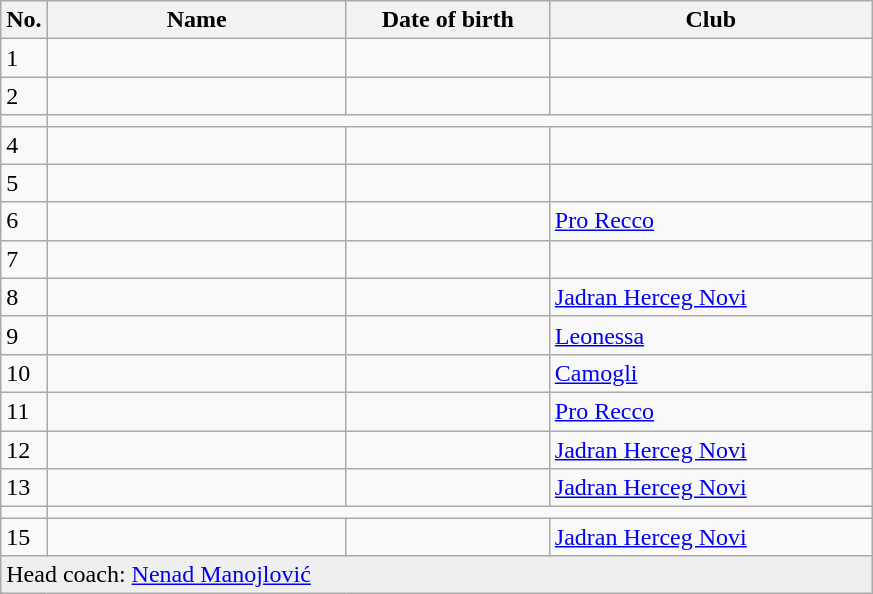<table class=wikitable sortable style=font-size:100%; text-align:center;>
<tr>
<th>No.</th>
<th style=width:12em>Name</th>
<th style=width:8em>Date of birth</th>
<th style=width:13em>Club</th>
</tr>
<tr>
<td>1</td>
<td align=left></td>
<td align=right></td>
</tr>
<tr>
<td>2</td>
<td align=left></td>
<td align=right></td>
<td></td>
</tr>
<tr>
<td></td>
</tr>
<tr>
<td>4</td>
<td align=left></td>
<td align=right></td>
<td></td>
</tr>
<tr>
<td>5</td>
<td align=left></td>
<td align=right></td>
<td></td>
</tr>
<tr>
<td>6</td>
<td align=left></td>
<td align=right></td>
<td> <a href='#'>Pro Recco</a></td>
</tr>
<tr>
<td>7</td>
<td align=left></td>
<td align=right></td>
<td></td>
</tr>
<tr>
<td>8</td>
<td align=left></td>
<td align=right></td>
<td> <a href='#'>Jadran Herceg Novi</a></td>
</tr>
<tr>
<td>9</td>
<td align=left></td>
<td align=right></td>
<td> <a href='#'>Leonessa</a></td>
</tr>
<tr>
<td>10</td>
<td align=left></td>
<td align=right></td>
<td> <a href='#'>Camogli</a></td>
</tr>
<tr>
<td>11</td>
<td align=left></td>
<td align=right></td>
<td> <a href='#'>Pro Recco</a></td>
</tr>
<tr>
<td>12</td>
<td align=left></td>
<td align=right></td>
<td> <a href='#'>Jadran Herceg Novi</a></td>
</tr>
<tr>
<td>13</td>
<td align=left></td>
<td align=right></td>
<td> <a href='#'>Jadran Herceg Novi</a></td>
</tr>
<tr>
<td></td>
</tr>
<tr>
<td>15</td>
<td align=left></td>
<td align=right></td>
<td> <a href='#'>Jadran Herceg Novi</a></td>
</tr>
<tr style="background:#efefef;">
<td colspan="4" style="text-align:left;">Head coach: <a href='#'>Nenad Manojlović</a></td>
</tr>
</table>
